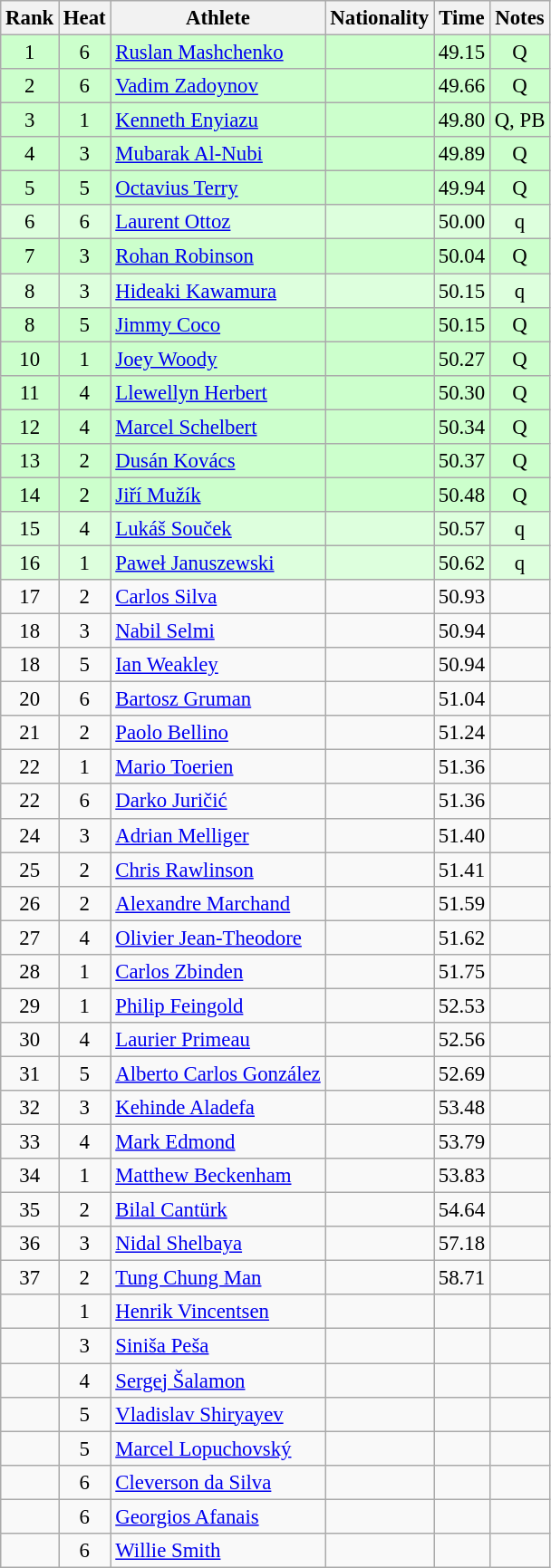<table class="wikitable sortable" style="text-align:center;font-size:95%">
<tr>
<th>Rank</th>
<th>Heat</th>
<th>Athlete</th>
<th>Nationality</th>
<th>Time</th>
<th>Notes</th>
</tr>
<tr bgcolor=ccffcc>
<td>1</td>
<td>6</td>
<td align="left"><a href='#'>Ruslan Mashchenko</a></td>
<td align=left></td>
<td>49.15</td>
<td>Q</td>
</tr>
<tr bgcolor=ccffcc>
<td>2</td>
<td>6</td>
<td align="left"><a href='#'>Vadim Zadoynov</a></td>
<td align=left></td>
<td>49.66</td>
<td>Q</td>
</tr>
<tr bgcolor=ccffcc>
<td>3</td>
<td>1</td>
<td align="left"><a href='#'>Kenneth Enyiazu</a></td>
<td align=left></td>
<td>49.80</td>
<td>Q, PB</td>
</tr>
<tr bgcolor=ccffcc>
<td>4</td>
<td>3</td>
<td align="left"><a href='#'>Mubarak Al-Nubi</a></td>
<td align=left></td>
<td>49.89</td>
<td>Q</td>
</tr>
<tr bgcolor=ccffcc>
<td>5</td>
<td>5</td>
<td align="left"><a href='#'>Octavius Terry</a></td>
<td align=left></td>
<td>49.94</td>
<td>Q</td>
</tr>
<tr bgcolor=ddffdd>
<td>6</td>
<td>6</td>
<td align="left"><a href='#'>Laurent Ottoz</a></td>
<td align=left></td>
<td>50.00</td>
<td>q</td>
</tr>
<tr bgcolor=ccffcc>
<td>7</td>
<td>3</td>
<td align="left"><a href='#'>Rohan Robinson</a></td>
<td align=left></td>
<td>50.04</td>
<td>Q</td>
</tr>
<tr bgcolor=ddffdd>
<td>8</td>
<td>3</td>
<td align="left"><a href='#'>Hideaki Kawamura</a></td>
<td align=left></td>
<td>50.15</td>
<td>q</td>
</tr>
<tr bgcolor=ccffcc>
<td>8</td>
<td>5</td>
<td align="left"><a href='#'>Jimmy Coco</a></td>
<td align=left></td>
<td>50.15</td>
<td>Q</td>
</tr>
<tr bgcolor=ccffcc>
<td>10</td>
<td>1</td>
<td align="left"><a href='#'>Joey Woody</a></td>
<td align=left></td>
<td>50.27</td>
<td>Q</td>
</tr>
<tr bgcolor=ccffcc>
<td>11</td>
<td>4</td>
<td align="left"><a href='#'>Llewellyn Herbert</a></td>
<td align=left></td>
<td>50.30</td>
<td>Q</td>
</tr>
<tr bgcolor=ccffcc>
<td>12</td>
<td>4</td>
<td align="left"><a href='#'>Marcel Schelbert</a></td>
<td align=left></td>
<td>50.34</td>
<td>Q</td>
</tr>
<tr bgcolor=ccffcc>
<td>13</td>
<td>2</td>
<td align="left"><a href='#'>Dusán Kovács</a></td>
<td align=left></td>
<td>50.37</td>
<td>Q</td>
</tr>
<tr bgcolor=ccffcc>
<td>14</td>
<td>2</td>
<td align="left"><a href='#'>Jiří Mužík</a></td>
<td align=left></td>
<td>50.48</td>
<td>Q</td>
</tr>
<tr bgcolor=ddffdd>
<td>15</td>
<td>4</td>
<td align="left"><a href='#'>Lukáš Souček</a></td>
<td align=left></td>
<td>50.57</td>
<td>q</td>
</tr>
<tr bgcolor=ddffdd>
<td>16</td>
<td>1</td>
<td align="left"><a href='#'>Paweł Januszewski</a></td>
<td align=left></td>
<td>50.62</td>
<td>q</td>
</tr>
<tr>
<td>17</td>
<td>2</td>
<td align="left"><a href='#'>Carlos Silva</a></td>
<td align=left></td>
<td>50.93</td>
<td></td>
</tr>
<tr>
<td>18</td>
<td>3</td>
<td align="left"><a href='#'>Nabil Selmi</a></td>
<td align=left></td>
<td>50.94</td>
<td></td>
</tr>
<tr>
<td>18</td>
<td>5</td>
<td align="left"><a href='#'>Ian Weakley</a></td>
<td align=left></td>
<td>50.94</td>
<td></td>
</tr>
<tr>
<td>20</td>
<td>6</td>
<td align="left"><a href='#'>Bartosz Gruman</a></td>
<td align=left></td>
<td>51.04</td>
<td></td>
</tr>
<tr>
<td>21</td>
<td>2</td>
<td align="left"><a href='#'>Paolo Bellino</a></td>
<td align=left></td>
<td>51.24</td>
<td></td>
</tr>
<tr>
<td>22</td>
<td>1</td>
<td align="left"><a href='#'>Mario Toerien</a></td>
<td align=left></td>
<td>51.36</td>
<td></td>
</tr>
<tr>
<td>22</td>
<td>6</td>
<td align="left"><a href='#'>Darko Juričić</a></td>
<td align=left></td>
<td>51.36</td>
<td></td>
</tr>
<tr>
<td>24</td>
<td>3</td>
<td align="left"><a href='#'>Adrian Melliger</a></td>
<td align=left></td>
<td>51.40</td>
<td></td>
</tr>
<tr>
<td>25</td>
<td>2</td>
<td align="left"><a href='#'>Chris Rawlinson</a></td>
<td align=left></td>
<td>51.41</td>
<td></td>
</tr>
<tr>
<td>26</td>
<td>2</td>
<td align="left"><a href='#'>Alexandre Marchand</a></td>
<td align=left></td>
<td>51.59</td>
<td></td>
</tr>
<tr>
<td>27</td>
<td>4</td>
<td align="left"><a href='#'>Olivier Jean-Theodore</a></td>
<td align=left></td>
<td>51.62</td>
<td></td>
</tr>
<tr>
<td>28</td>
<td>1</td>
<td align="left"><a href='#'>Carlos Zbinden</a></td>
<td align=left></td>
<td>51.75</td>
<td></td>
</tr>
<tr>
<td>29</td>
<td>1</td>
<td align="left"><a href='#'>Philip Feingold</a></td>
<td align=left></td>
<td>52.53</td>
<td></td>
</tr>
<tr>
<td>30</td>
<td>4</td>
<td align="left"><a href='#'>Laurier Primeau</a></td>
<td align=left></td>
<td>52.56</td>
<td></td>
</tr>
<tr>
<td>31</td>
<td>5</td>
<td align="left"><a href='#'>Alberto Carlos González</a></td>
<td align=left></td>
<td>52.69</td>
<td></td>
</tr>
<tr>
<td>32</td>
<td>3</td>
<td align="left"><a href='#'>Kehinde Aladefa</a></td>
<td align=left></td>
<td>53.48</td>
<td></td>
</tr>
<tr>
<td>33</td>
<td>4</td>
<td align="left"><a href='#'>Mark Edmond</a></td>
<td align=left></td>
<td>53.79</td>
<td></td>
</tr>
<tr>
<td>34</td>
<td>1</td>
<td align="left"><a href='#'>Matthew Beckenham</a></td>
<td align=left></td>
<td>53.83</td>
<td></td>
</tr>
<tr>
<td>35</td>
<td>2</td>
<td align="left"><a href='#'>Bilal Cantürk</a></td>
<td align=left></td>
<td>54.64</td>
<td></td>
</tr>
<tr>
<td>36</td>
<td>3</td>
<td align="left"><a href='#'>Nidal Shelbaya</a></td>
<td align=left></td>
<td>57.18</td>
<td></td>
</tr>
<tr>
<td>37</td>
<td>2</td>
<td align="left"><a href='#'>Tung Chung Man</a></td>
<td align=left></td>
<td>58.71</td>
<td></td>
</tr>
<tr>
<td></td>
<td>1</td>
<td align="left"><a href='#'>Henrik Vincentsen</a></td>
<td align=left></td>
<td></td>
<td></td>
</tr>
<tr>
<td></td>
<td>3</td>
<td align="left"><a href='#'>Siniša Peša</a></td>
<td align=left></td>
<td></td>
<td></td>
</tr>
<tr>
<td></td>
<td>4</td>
<td align="left"><a href='#'>Sergej Šalamon</a></td>
<td align=left></td>
<td></td>
<td></td>
</tr>
<tr>
<td></td>
<td>5</td>
<td align="left"><a href='#'>Vladislav Shiryayev</a></td>
<td align=left></td>
<td></td>
<td></td>
</tr>
<tr>
<td></td>
<td>5</td>
<td align="left"><a href='#'>Marcel Lopuchovský</a></td>
<td align=left></td>
<td></td>
<td></td>
</tr>
<tr>
<td></td>
<td>6</td>
<td align="left"><a href='#'>Cleverson da Silva</a></td>
<td align=left></td>
<td></td>
<td></td>
</tr>
<tr>
<td></td>
<td>6</td>
<td align="left"><a href='#'>Georgios Afanais</a></td>
<td align=left></td>
<td></td>
<td></td>
</tr>
<tr>
<td></td>
<td>6</td>
<td align="left"><a href='#'>Willie Smith</a></td>
<td align=left></td>
<td></td>
<td></td>
</tr>
</table>
